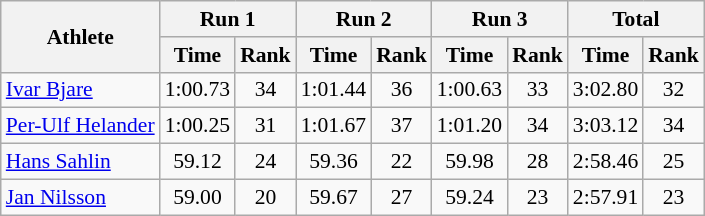<table class="wikitable" border="1" style="font-size:90%">
<tr>
<th rowspan="2">Athlete</th>
<th colspan="2">Run 1</th>
<th colspan="2">Run 2</th>
<th colspan="2">Run 3</th>
<th colspan="2">Total</th>
</tr>
<tr>
<th>Time</th>
<th>Rank</th>
<th>Time</th>
<th>Rank</th>
<th>Time</th>
<th>Rank</th>
<th>Time</th>
<th>Rank</th>
</tr>
<tr>
<td><a href='#'>Ivar Bjare</a></td>
<td align="center">1:00.73</td>
<td align="center">34</td>
<td align="center">1:01.44</td>
<td align="center">36</td>
<td align="center">1:00.63</td>
<td align="center">33</td>
<td align="center">3:02.80</td>
<td align="center">32</td>
</tr>
<tr>
<td><a href='#'>Per-Ulf Helander</a></td>
<td align="center">1:00.25</td>
<td align="center">31</td>
<td align="center">1:01.67</td>
<td align="center">37</td>
<td align="center">1:01.20</td>
<td align="center">34</td>
<td align="center">3:03.12</td>
<td align="center">34</td>
</tr>
<tr>
<td><a href='#'>Hans Sahlin</a></td>
<td align="center">59.12</td>
<td align="center">24</td>
<td align="center">59.36</td>
<td align="center">22</td>
<td align="center">59.98</td>
<td align="center">28</td>
<td align="center">2:58.46</td>
<td align="center">25</td>
</tr>
<tr>
<td><a href='#'>Jan Nilsson</a></td>
<td align="center">59.00</td>
<td align="center">20</td>
<td align="center">59.67</td>
<td align="center">27</td>
<td align="center">59.24</td>
<td align="center">23</td>
<td align="center">2:57.91</td>
<td align="center">23</td>
</tr>
</table>
